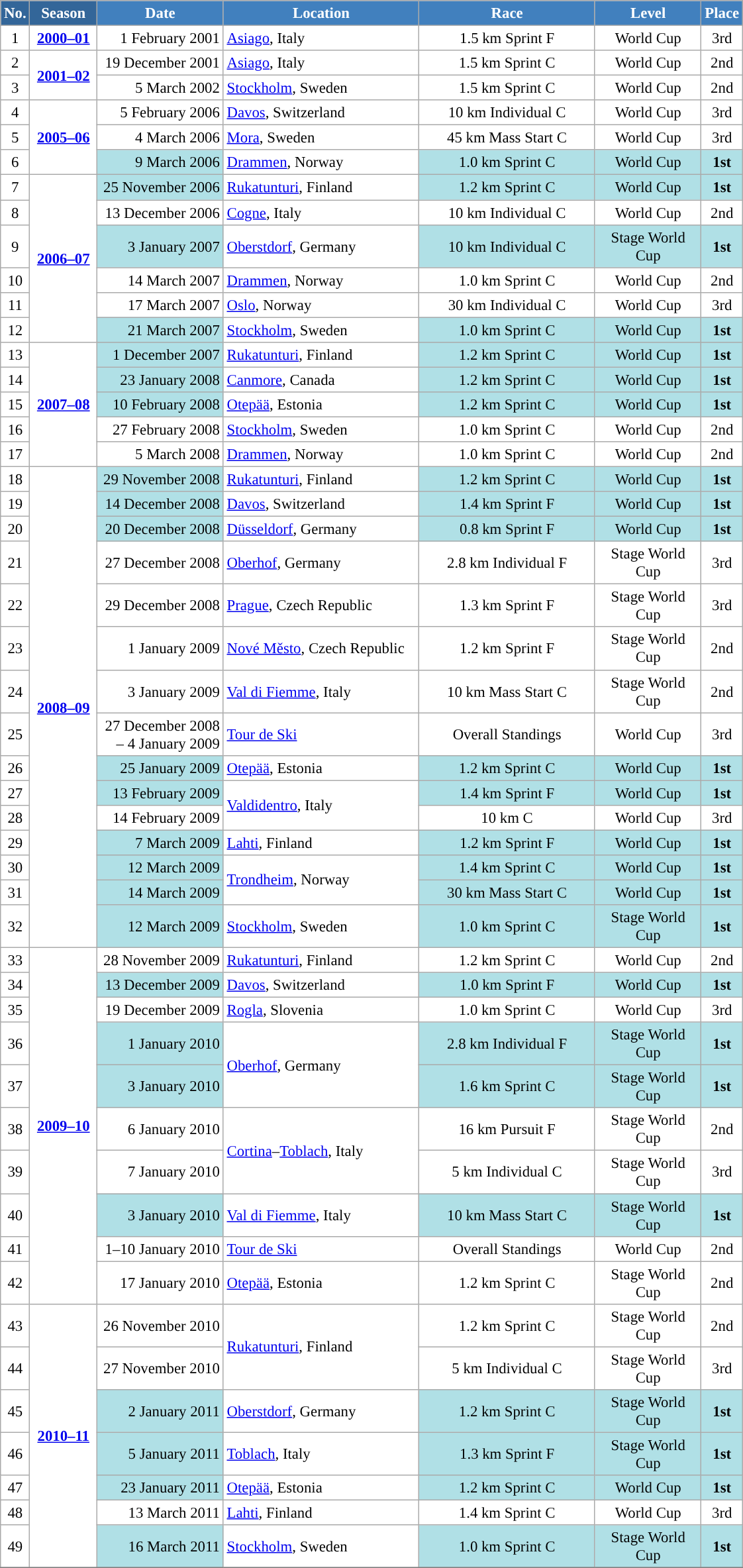<table class="wikitable sortable" style="font-size:95%; text-align:center; border:grey solid 1px; border-collapse:collapse; background:#ffffff;">
<tr style="background:#efefef;">
<th style="background-color:#369; color:white;">No.</th>
<th style="background-color:#369; color:white;">Season</th>
<th style="background-color:#4180be; color:white; width:120px;">Date</th>
<th style="background-color:#4180be; color:white; width:190px;">Location</th>
<th style="background-color:#4180be; color:white; width:170px;">Race</th>
<th style="background-color:#4180be; color:white; width:100px;">Level</th>
<th style="background-color:#4180be; color:white;">Place</th>
</tr>
<tr>
<td align=center>1</td>
<td rowspan=1 align=center><strong> <a href='#'>2000–01</a> </strong></td>
<td align=right>1 February 2001</td>
<td align=left> <a href='#'>Asiago</a>, Italy</td>
<td>1.5 km Sprint F</td>
<td>World Cup</td>
<td>3rd</td>
</tr>
<tr>
<td align=center>2</td>
<td rowspan=2 align=center><strong> <a href='#'>2001–02</a> </strong></td>
<td align=right>19 December 2001</td>
<td align=left> <a href='#'>Asiago</a>, Italy</td>
<td>1.5 km Sprint C</td>
<td>World Cup</td>
<td>2nd</td>
</tr>
<tr>
<td align=center>3</td>
<td align=right>5 March 2002</td>
<td align=left> <a href='#'>Stockholm</a>, Sweden</td>
<td>1.5 km Sprint C</td>
<td>World Cup</td>
<td>2nd</td>
</tr>
<tr>
<td align=center>4</td>
<td rowspan=3 align=center><strong> <a href='#'>2005–06</a> </strong></td>
<td align=right>5 February 2006</td>
<td align=left> <a href='#'>Davos</a>, Switzerland</td>
<td>10 km Individual C</td>
<td>World Cup</td>
<td>3rd</td>
</tr>
<tr>
<td align=center>5</td>
<td align=right>4 March 2006</td>
<td align=left> <a href='#'>Mora</a>, Sweden</td>
<td>45 km Mass Start C</td>
<td>World Cup</td>
<td>3rd</td>
</tr>
<tr>
<td align=center>6</td>
<td bgcolor="#BOEOE6" align=right>9 March 2006</td>
<td align=left> <a href='#'>Drammen</a>, Norway</td>
<td bgcolor="#BOEOE6">1.0 km Sprint C</td>
<td bgcolor="#BOEOE6">World Cup</td>
<td bgcolor="#BOEOE6"><strong>1st</strong></td>
</tr>
<tr>
<td align=center>7</td>
<td rowspan=6 align=center><strong><a href='#'>2006–07</a></strong></td>
<td bgcolor="#BOEOE6" align=right>25 November 2006</td>
<td align=left> <a href='#'>Rukatunturi</a>, Finland</td>
<td bgcolor="#BOEOE6">1.2 km Sprint C</td>
<td bgcolor="#BOEOE6">World Cup</td>
<td bgcolor="#BOEOE6"><strong>1st</strong></td>
</tr>
<tr>
<td align=center>8</td>
<td align=right>13 December 2006</td>
<td align=left> <a href='#'>Cogne</a>, Italy</td>
<td>10 km Individual C</td>
<td>World Cup</td>
<td>2nd</td>
</tr>
<tr>
<td align=center>9</td>
<td bgcolor="#BOEOE6" align=right>3 January 2007</td>
<td align=left> <a href='#'>Oberstdorf</a>, Germany</td>
<td bgcolor="#BOEOE6">10 km Individual C</td>
<td bgcolor="#BOEOE6">Stage World Cup</td>
<td bgcolor="#BOEOE6"><strong>1st</strong></td>
</tr>
<tr>
<td align=center>10</td>
<td align=right>14  March 2007</td>
<td align=left> <a href='#'>Drammen</a>, Norway</td>
<td>1.0 km Sprint C</td>
<td>World Cup</td>
<td>2nd</td>
</tr>
<tr>
<td align=center>11</td>
<td align=right>17  March 2007</td>
<td align=left> <a href='#'>Oslo</a>, Norway</td>
<td>30 km Individual C</td>
<td>World Cup</td>
<td>3rd</td>
</tr>
<tr>
<td align=center>12</td>
<td bgcolor="#BOEOE6" align=right>21 March 2007</td>
<td align=left> <a href='#'>Stockholm</a>, Sweden</td>
<td bgcolor="#BOEOE6">1.0 km Sprint C</td>
<td bgcolor="#BOEOE6">World Cup</td>
<td bgcolor="#BOEOE6"><strong>1st</strong></td>
</tr>
<tr>
<td align=center>13</td>
<td rowspan=5 align=center><strong><a href='#'>2007–08</a></strong></td>
<td bgcolor="#BOEOE6" align=right>1 December 2007</td>
<td align=left> <a href='#'>Rukatunturi</a>, Finland</td>
<td bgcolor="#BOEOE6">1.2 km Sprint C</td>
<td bgcolor="#BOEOE6">World Cup</td>
<td bgcolor="#BOEOE6"><strong>1st</strong></td>
</tr>
<tr>
<td align=center>14</td>
<td bgcolor="#BOEOE6" align=right>23 January 2008</td>
<td align=left> <a href='#'>Canmore</a>, Canada</td>
<td bgcolor="#BOEOE6">1.2 km Sprint C</td>
<td bgcolor="#BOEOE6">World Cup</td>
<td bgcolor="#BOEOE6"><strong>1st</strong></td>
</tr>
<tr>
<td align=center>15</td>
<td bgcolor="#BOEOE6" align=right>10 February 2008</td>
<td align=left> <a href='#'>Otepää</a>, Estonia</td>
<td bgcolor="#BOEOE6">1.2 km Sprint C</td>
<td bgcolor="#BOEOE6">World Cup</td>
<td bgcolor="#BOEOE6"><strong>1st</strong></td>
</tr>
<tr>
<td align=center>16</td>
<td align=right>27 February 2008</td>
<td align=left> <a href='#'>Stockholm</a>, Sweden</td>
<td>1.0 km Sprint C</td>
<td>World Cup</td>
<td>2nd</td>
</tr>
<tr>
<td align=center>17</td>
<td align=right>5  March 2008</td>
<td align=left> <a href='#'>Drammen</a>, Norway</td>
<td>1.0 km Sprint C</td>
<td>World Cup</td>
<td>2nd</td>
</tr>
<tr>
<td align=center>18</td>
<td rowspan=15 align=center><strong><a href='#'>2008–09</a></strong></td>
<td bgcolor="#BOEOE6" align=right>29 November 2008</td>
<td align=left> <a href='#'>Rukatunturi</a>, Finland</td>
<td bgcolor="#BOEOE6">1.2 km Sprint C</td>
<td bgcolor="#BOEOE6">World Cup</td>
<td bgcolor="#BOEOE6"><strong>1st</strong></td>
</tr>
<tr>
<td align=center>19</td>
<td bgcolor="#BOEOE6" align=right>14 December 2008</td>
<td align=left> <a href='#'>Davos</a>, Switzerland</td>
<td bgcolor="#BOEOE6">1.4 km Sprint F</td>
<td bgcolor="#BOEOE6">World Cup</td>
<td bgcolor="#BOEOE6"><strong>1st</strong></td>
</tr>
<tr>
<td align=center>20</td>
<td bgcolor="#BOEOE6" align=right>20 December 2008</td>
<td align=left> <a href='#'>Düsseldorf</a>, Germany</td>
<td bgcolor="#BOEOE6">0.8 km Sprint F</td>
<td bgcolor="#BOEOE6">World Cup</td>
<td bgcolor="#BOEOE6"><strong>1st</strong></td>
</tr>
<tr>
<td align=center>21</td>
<td align=right>27 December 2008</td>
<td align=left> <a href='#'>Oberhof</a>, Germany</td>
<td>2.8 km Individual F</td>
<td>Stage World Cup</td>
<td>3rd</td>
</tr>
<tr>
<td align=center>22</td>
<td align=right>29 December 2008</td>
<td align=left> <a href='#'>Prague</a>, Czech Republic</td>
<td>1.3 km Sprint F</td>
<td>Stage World Cup</td>
<td>3rd</td>
</tr>
<tr>
<td align=center>23</td>
<td align=right>1 January 2009</td>
<td align=left> <a href='#'>Nové Město</a>, Czech Republic</td>
<td>1.2 km Sprint F</td>
<td>Stage World Cup</td>
<td>2nd</td>
</tr>
<tr>
<td align=center>24</td>
<td align=right>3 January 2009</td>
<td align=left> <a href='#'>Val di Fiemme</a>, Italy</td>
<td>10 km Mass Start C</td>
<td>Stage World Cup</td>
<td>2nd</td>
</tr>
<tr>
<td align=center>25</td>
<td align=right>27 December 2008<br> – 4 January 2009</td>
<td align=left> <a href='#'>Tour de Ski</a></td>
<td>Overall Standings</td>
<td>World Cup</td>
<td>3rd</td>
</tr>
<tr>
<td align=center>26</td>
<td bgcolor="#BOEOE6" align=right>25 January 2009</td>
<td align=left> <a href='#'>Otepää</a>, Estonia</td>
<td bgcolor="#BOEOE6">1.2 km Sprint C</td>
<td bgcolor="#BOEOE6">World Cup</td>
<td bgcolor="#BOEOE6"><strong>1st</strong></td>
</tr>
<tr>
<td align=center>27</td>
<td bgcolor="#BOEOE6" align=right>13 February 2009</td>
<td rowspan=2 align=left> <a href='#'>Valdidentro</a>, Italy</td>
<td bgcolor="#BOEOE6">1.4 km Sprint F</td>
<td bgcolor="#BOEOE6">World Cup</td>
<td bgcolor="#BOEOE6"><strong>1st</strong></td>
</tr>
<tr>
<td align=center>28</td>
<td align=right>14 February 2009</td>
<td>10 km C</td>
<td>World Cup</td>
<td>3rd</td>
</tr>
<tr>
<td align=center>29</td>
<td bgcolor="#BOEOE6" align=right>7 March 2009</td>
<td align=left> <a href='#'>Lahti</a>, Finland</td>
<td bgcolor="#BOEOE6">1.2 km Sprint F</td>
<td bgcolor="#BOEOE6">World Cup</td>
<td bgcolor="#BOEOE6"><strong>1st</strong></td>
</tr>
<tr>
<td align=center>30</td>
<td bgcolor="#BOEOE6" align=right>12 March 2009</td>
<td rowspan=2 align=left> <a href='#'>Trondheim</a>, Norway</td>
<td bgcolor="#BOEOE6">1.4 km Sprint C</td>
<td bgcolor="#BOEOE6">World Cup</td>
<td bgcolor="#BOEOE6"><strong>1st</strong></td>
</tr>
<tr>
<td align=center>31</td>
<td bgcolor="#BOEOE6" align=right>14 March 2009</td>
<td bgcolor="#BOEOE6">30 km Mass Start C</td>
<td bgcolor="#BOEOE6">World Cup</td>
<td bgcolor="#BOEOE6"><strong>1st</strong></td>
</tr>
<tr>
<td align=center>32</td>
<td bgcolor="#BOEOE6" align=right>12 March 2009</td>
<td align=left> <a href='#'>Stockholm</a>, Sweden</td>
<td bgcolor="#BOEOE6">1.0 km Sprint C</td>
<td bgcolor="#BOEOE6">Stage World Cup</td>
<td bgcolor="#BOEOE6"><strong>1st</strong></td>
</tr>
<tr>
<td align=center>33</td>
<td rowspan=10 align=center><strong> <a href='#'>2009–10</a> </strong></td>
<td align=right>28 November 2009</td>
<td align=left> <a href='#'>Rukatunturi</a>, Finland</td>
<td>1.2 km Sprint C</td>
<td>World Cup</td>
<td>2nd</td>
</tr>
<tr>
<td align=center>34</td>
<td bgcolor="#BOEOE6" align=right>13 December 2009</td>
<td align=left> <a href='#'>Davos</a>, Switzerland</td>
<td bgcolor="#BOEOE6">1.0 km Sprint F</td>
<td bgcolor="#BOEOE6">World Cup</td>
<td bgcolor="#BOEOE6"><strong>1st</strong></td>
</tr>
<tr>
<td align=center>35</td>
<td align=right>19 December 2009</td>
<td align=left> <a href='#'>Rogla</a>, Slovenia</td>
<td>1.0 km Sprint C</td>
<td>World Cup</td>
<td>3rd</td>
</tr>
<tr>
<td align=center>36</td>
<td bgcolor="#BOEOE6" align=right>1 January 2010</td>
<td rowspan=2 align=left> <a href='#'>Oberhof</a>, Germany</td>
<td bgcolor="#BOEOE6">2.8 km Individual F</td>
<td bgcolor="#BOEOE6">Stage World Cup</td>
<td bgcolor="#BOEOE6"><strong>1st</strong></td>
</tr>
<tr>
<td align=center>37</td>
<td bgcolor="#BOEOE6" align=right>3 January 2010</td>
<td bgcolor="#BOEOE6">1.6 km Sprint C</td>
<td bgcolor="#BOEOE6">Stage World Cup</td>
<td bgcolor="#BOEOE6"><strong>1st</strong></td>
</tr>
<tr>
<td align=center>38</td>
<td align=right>6 January 2010</td>
<td rowspan=2 align=left> <a href='#'>Cortina</a>–<a href='#'>Toblach</a>, Italy</td>
<td>16 km Pursuit F</td>
<td>Stage World Cup</td>
<td>2nd</td>
</tr>
<tr>
<td align=center>39</td>
<td align=right>7 January 2010</td>
<td>5 km Individual C</td>
<td>Stage World Cup</td>
<td>3rd</td>
</tr>
<tr>
<td align=center>40</td>
<td bgcolor="#BOEOE6" align=right>3 January 2010</td>
<td align=left> <a href='#'>Val di Fiemme</a>, Italy</td>
<td bgcolor="#BOEOE6">10 km Mass Start C</td>
<td bgcolor="#BOEOE6">Stage World Cup</td>
<td bgcolor="#BOEOE6"><strong>1st</strong></td>
</tr>
<tr>
<td align=center>41</td>
<td align=right>1–10 January 2010</td>
<td align=left> <a href='#'>Tour de Ski</a></td>
<td>Overall Standings</td>
<td>World Cup</td>
<td>2nd</td>
</tr>
<tr>
<td align=center>42</td>
<td align=right>17 January 2010</td>
<td align=left> <a href='#'>Otepää</a>, Estonia</td>
<td>1.2 km Sprint C</td>
<td>Stage World Cup</td>
<td>2nd</td>
</tr>
<tr>
<td align=center>43</td>
<td rowspan=7 align=center><strong> <a href='#'>2010–11</a> </strong></td>
<td align=right>26 November 2010</td>
<td rowspan=2 align=left> <a href='#'>Rukatunturi</a>, Finland</td>
<td>1.2 km Sprint C</td>
<td>Stage World Cup</td>
<td>2nd</td>
</tr>
<tr>
<td align=center>44</td>
<td align=right>27 November 2010</td>
<td>5 km Individual C</td>
<td>Stage World Cup</td>
<td>3rd</td>
</tr>
<tr>
<td align=center>45</td>
<td bgcolor="#BOEOE6" align=right>2 January 2011</td>
<td align=left> <a href='#'>Oberstdorf</a>, Germany</td>
<td bgcolor="#BOEOE6">1.2 km Sprint C</td>
<td bgcolor="#BOEOE6">Stage World Cup</td>
<td bgcolor="#BOEOE6"><strong>1st</strong></td>
</tr>
<tr>
<td align=center>46</td>
<td bgcolor="#BOEOE6" align=right>5 January 2011</td>
<td align=left> <a href='#'>Toblach</a>, Italy</td>
<td bgcolor="#BOEOE6">1.3 km Sprint F</td>
<td bgcolor="#BOEOE6">Stage World Cup</td>
<td bgcolor="#BOEOE6"><strong>1st</strong></td>
</tr>
<tr>
<td align=center>47</td>
<td bgcolor="#BOEOE6" align=right>23 January 2011</td>
<td align=left> <a href='#'>Otepää</a>, Estonia</td>
<td bgcolor="#BOEOE6">1.2 km Sprint C</td>
<td bgcolor="#BOEOE6">World Cup</td>
<td bgcolor="#BOEOE6"><strong>1st</strong></td>
</tr>
<tr>
<td align=center>48</td>
<td align=right>13 March 2011</td>
<td align=left> <a href='#'>Lahti</a>, Finland</td>
<td>1.4 km Sprint C</td>
<td>World Cup</td>
<td>3rd</td>
</tr>
<tr>
<td align=center>49</td>
<td bgcolor="#BOEOE6" align=right>16 March 2011</td>
<td align=left> <a href='#'>Stockholm</a>, Sweden</td>
<td bgcolor="#BOEOE6">1.0 km Sprint C</td>
<td bgcolor="#BOEOE6">Stage World Cup</td>
<td bgcolor="#BOEOE6"><strong>1st</strong></td>
</tr>
<tr>
</tr>
</table>
